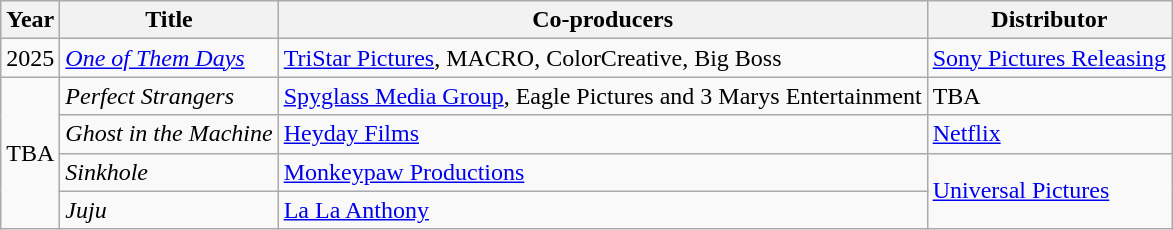<table class="wikitable sortable">
<tr>
<th>Year</th>
<th>Title</th>
<th>Co-producers</th>
<th>Distributor</th>
</tr>
<tr>
<td>2025</td>
<td><em><a href='#'>One of Them Days</a></em></td>
<td><a href='#'>TriStar Pictures</a>, MACRO, ColorCreative, Big Boss</td>
<td><a href='#'>Sony Pictures Releasing</a></td>
</tr>
<tr>
<td rowspan="4">TBA</td>
<td><em>Perfect Strangers</em></td>
<td><a href='#'>Spyglass Media Group</a>, Eagle Pictures and 3 Marys Entertainment</td>
<td>TBA</td>
</tr>
<tr>
<td><em>Ghost in the Machine</em></td>
<td><a href='#'>Heyday Films</a></td>
<td><a href='#'>Netflix</a></td>
</tr>
<tr>
<td><em>Sinkhole</em></td>
<td><a href='#'>Monkeypaw Productions</a></td>
<td rowspan="2"><a href='#'>Universal Pictures</a></td>
</tr>
<tr>
<td><em>Juju</em></td>
<td><a href='#'>La La Anthony</a></td>
</tr>
</table>
